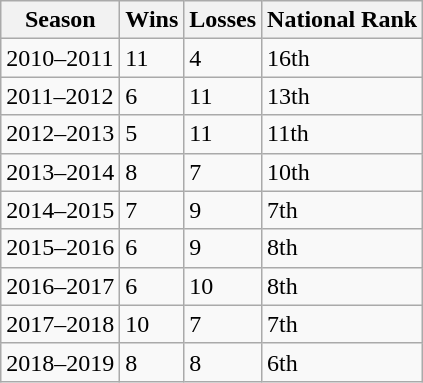<table class="wikitable">
<tr>
<th>Season</th>
<th>Wins</th>
<th>Losses</th>
<th>National Rank</th>
</tr>
<tr>
<td>2010–2011</td>
<td>11</td>
<td>4</td>
<td>16th</td>
</tr>
<tr>
<td>2011–2012</td>
<td>6</td>
<td>11</td>
<td>13th</td>
</tr>
<tr>
<td>2012–2013</td>
<td>5</td>
<td>11</td>
<td>11th</td>
</tr>
<tr>
<td>2013–2014</td>
<td>8</td>
<td>7</td>
<td>10th</td>
</tr>
<tr>
<td>2014–2015</td>
<td>7</td>
<td>9</td>
<td>7th</td>
</tr>
<tr>
<td>2015–2016</td>
<td>6</td>
<td>9</td>
<td>8th</td>
</tr>
<tr>
<td>2016–2017</td>
<td>6</td>
<td>10</td>
<td>8th</td>
</tr>
<tr>
<td>2017–2018</td>
<td>10</td>
<td>7</td>
<td>7th</td>
</tr>
<tr>
<td>2018–2019</td>
<td>8</td>
<td>8</td>
<td>6th</td>
</tr>
</table>
